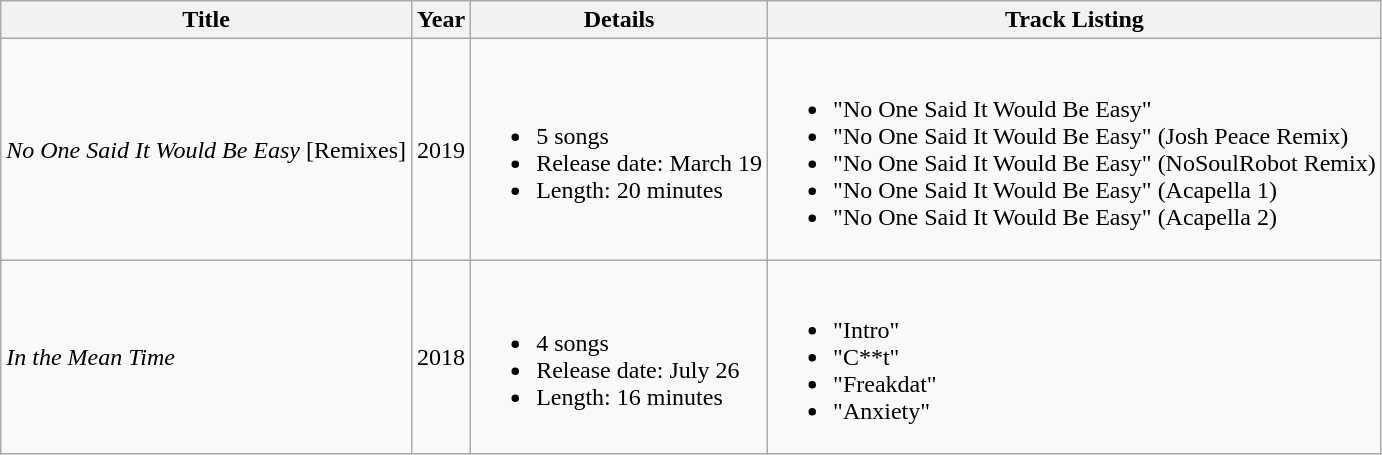<table class="wikitable">
<tr>
<th>Title</th>
<th>Year</th>
<th>Details</th>
<th>Track Listing</th>
</tr>
<tr>
<td><em>No One Said It Would Be Easy</em> [Remixes]</td>
<td>2019</td>
<td><br><ul><li>5 songs</li><li>Release date: March 19</li><li>Length: 20 minutes</li></ul></td>
<td><br><ul><li>"No One Said It Would Be Easy"</li><li>"No One Said It Would Be Easy" (Josh Peace Remix)</li><li>"No One Said It Would Be Easy" (NoSoulRobot Remix)</li><li>"No One Said It Would Be Easy" (Acapella 1)</li><li>"No One Said It Would Be Easy" (Acapella 2)</li></ul></td>
</tr>
<tr>
<td><em>In the Mean Time</em></td>
<td>2018</td>
<td><br><ul><li>4 songs</li><li>Release date: July 26</li><li>Length: 16 minutes</li></ul></td>
<td><br><ul><li>"Intro"</li><li>"C**t"</li><li>"Freakdat"</li><li>"Anxiety"</li></ul></td>
</tr>
</table>
